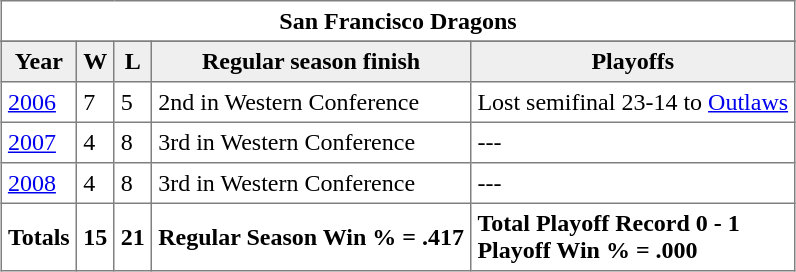<table class="toccolours" border="1" cellpadding="4" cellspacing="2" style="margin:1em auto; border-collapse: collapse;">
<tr>
<td colspan="5" align="center"><strong>San Francisco Dragons</strong></td>
</tr>
<tr>
</tr>
<tr bgcolor="#efefef">
<th>Year</th>
<th>W</th>
<th>L</th>
<th>Regular season finish</th>
<th>Playoffs</th>
</tr>
<tr>
<td><a href='#'>2006</a></td>
<td>7</td>
<td>5</td>
<td>2nd in Western Conference</td>
<td>Lost semifinal 23-14 to <a href='#'>Outlaws</a></td>
</tr>
<tr>
<td><a href='#'>2007</a></td>
<td>4</td>
<td>8</td>
<td>3rd in Western Conference</td>
<td>---</td>
</tr>
<tr>
<td><a href='#'>2008</a></td>
<td>4</td>
<td>8</td>
<td>3rd in Western Conference</td>
<td>---</td>
</tr>
<tr>
<td><strong>Totals</strong></td>
<td><strong>15</strong></td>
<td><strong>21</strong></td>
<td><strong>Regular Season Win % = .417</strong></td>
<td><strong>Total Playoff Record 0 - 1</strong> <br> <strong>Playoff Win % = .000</strong></td>
</tr>
</table>
